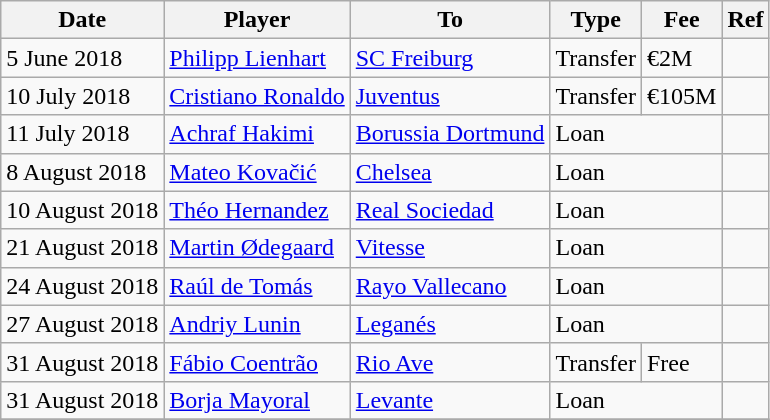<table class="wikitable">
<tr>
<th>Date</th>
<th>Player</th>
<th>To</th>
<th>Type</th>
<th>Fee</th>
<th>Ref</th>
</tr>
<tr>
<td>5 June 2018</td>
<td> <a href='#'>Philipp Lienhart</a></td>
<td> <a href='#'>SC Freiburg</a></td>
<td>Transfer</td>
<td>€2M</td>
<td></td>
</tr>
<tr>
<td>10 July 2018</td>
<td> <a href='#'>Cristiano Ronaldo</a></td>
<td> <a href='#'>Juventus</a></td>
<td>Transfer</td>
<td>€105M</td>
<td></td>
</tr>
<tr>
<td>11 July 2018</td>
<td> <a href='#'>Achraf Hakimi</a></td>
<td> <a href='#'>Borussia Dortmund</a></td>
<td colspan=2>Loan</td>
<td></td>
</tr>
<tr>
<td>8 August 2018</td>
<td> <a href='#'>Mateo Kovačić</a></td>
<td> <a href='#'>Chelsea</a></td>
<td colspan=2>Loan</td>
<td></td>
</tr>
<tr>
<td>10 August 2018</td>
<td> <a href='#'>Théo Hernandez</a></td>
<td> <a href='#'>Real Sociedad</a></td>
<td colspan=2>Loan</td>
<td></td>
</tr>
<tr>
<td>21 August 2018</td>
<td> <a href='#'>Martin Ødegaard</a></td>
<td> <a href='#'>Vitesse</a></td>
<td colspan=2>Loan</td>
<td></td>
</tr>
<tr>
<td>24 August 2018</td>
<td> <a href='#'>Raúl de Tomás</a></td>
<td> <a href='#'>Rayo Vallecano</a></td>
<td colspan=2>Loan</td>
<td></td>
</tr>
<tr>
<td>27 August 2018</td>
<td> <a href='#'>Andriy Lunin</a></td>
<td> <a href='#'>Leganés</a></td>
<td colspan=2>Loan</td>
<td></td>
</tr>
<tr>
<td>31 August 2018</td>
<td> <a href='#'>Fábio Coentrão</a></td>
<td> <a href='#'>Rio Ave</a></td>
<td>Transfer</td>
<td>Free</td>
<td></td>
</tr>
<tr>
<td>31 August 2018</td>
<td> <a href='#'>Borja Mayoral</a></td>
<td> <a href='#'>Levante</a></td>
<td colspan=2>Loan</td>
<td></td>
</tr>
<tr>
</tr>
</table>
